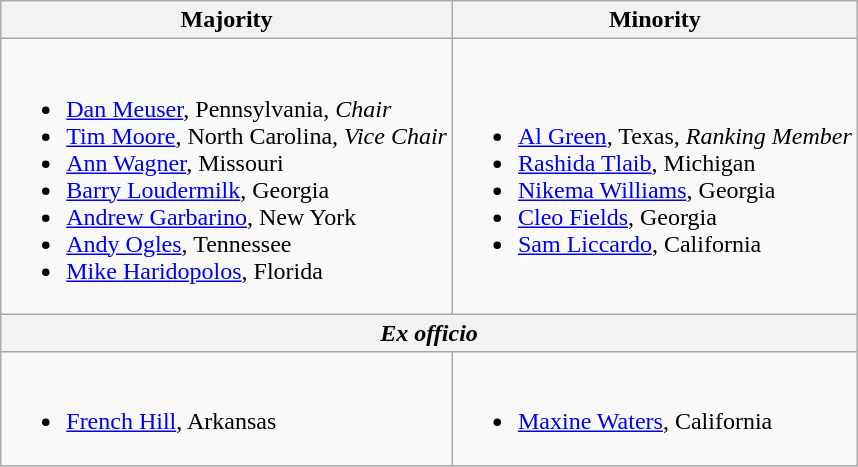<table class=wikitable>
<tr>
<th>Majority</th>
<th>Minority</th>
</tr>
<tr>
<td><br><ul><li><a href='#'>Dan Meuser</a>, Pennsylvania, <em>Chair</em></li><li><a href='#'>Tim Moore</a>, North Carolina, <em>Vice Chair</em></li><li><a href='#'>Ann Wagner</a>, Missouri</li><li><a href='#'>Barry Loudermilk</a>, Georgia</li><li><a href='#'>Andrew Garbarino</a>, New York</li><li><a href='#'>Andy Ogles</a>, Tennessee</li><li><a href='#'>Mike Haridopolos</a>, Florida</li></ul></td>
<td><br><ul><li><a href='#'>Al Green</a>, Texas, <em>Ranking Member</em></li><li><a href='#'>Rashida Tlaib</a>, Michigan</li><li><a href='#'>Nikema Williams</a>, Georgia</li><li><a href='#'>Cleo Fields</a>, Georgia</li><li><a href='#'>Sam Liccardo</a>, California</li></ul></td>
</tr>
<tr>
<th colspan=2><em>Ex officio</em></th>
</tr>
<tr>
<td><br><ul><li><a href='#'>French Hill</a>, Arkansas</li></ul></td>
<td><br><ul><li><a href='#'>Maxine Waters</a>, California</li></ul></td>
</tr>
</table>
